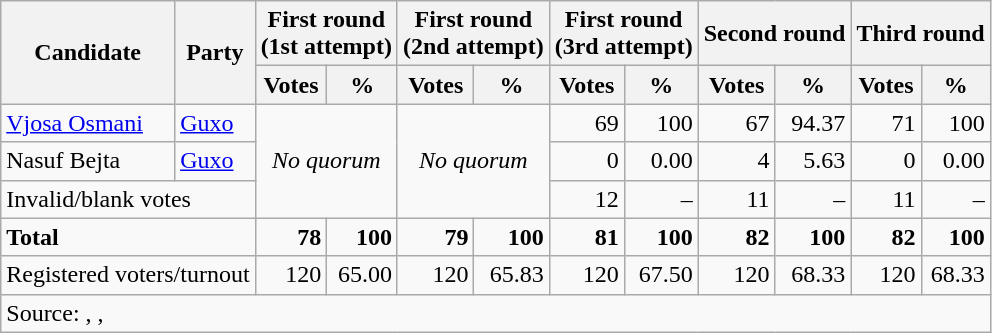<table class=wikitable style=text-align:right>
<tr>
<th rowspan=2>Candidate</th>
<th rowspan=2>Party</th>
<th colspan=2>First round<br>(1st attempt)</th>
<th colspan=2>First round<br>(2nd attempt)</th>
<th colspan=2>First round<br>(3rd attempt)</th>
<th colspan=2>Second round</th>
<th colspan=2>Third round</th>
</tr>
<tr>
<th>Votes</th>
<th>%</th>
<th>Votes</th>
<th>%</th>
<th>Votes</th>
<th>%</th>
<th>Votes</th>
<th>%</th>
<th>Votes</th>
<th>%</th>
</tr>
<tr>
<td align=left><a href='#'>Vjosa Osmani</a></td>
<td align=left><a href='#'>Guxo</a></td>
<td colspan=2 rowspan=3 align=center><em>No quorum</em></td>
<td colspan=2 rowspan=3 align=center><em>No quorum</em></td>
<td>69</td>
<td>100</td>
<td>67</td>
<td>94.37</td>
<td>71</td>
<td>100</td>
</tr>
<tr>
<td align=left>Nasuf Bejta</td>
<td align=left><a href='#'>Guxo</a></td>
<td>0</td>
<td>0.00</td>
<td>4</td>
<td>5.63</td>
<td>0</td>
<td>0.00</td>
</tr>
<tr>
<td align=left colspan=2>Invalid/blank votes</td>
<td>12</td>
<td>–</td>
<td>11</td>
<td>–</td>
<td>11</td>
<td>–</td>
</tr>
<tr>
<td align=left colspan=2><strong>Total</strong></td>
<td><strong>78</strong></td>
<td><strong>100</strong></td>
<td><strong>79</strong></td>
<td><strong>100</strong></td>
<td><strong>81</strong></td>
<td><strong>100</strong></td>
<td><strong>82</strong></td>
<td><strong>100</strong></td>
<td><strong>82</strong></td>
<td><strong>100</strong></td>
</tr>
<tr>
<td align=left colspan=2>Registered voters/turnout</td>
<td>120</td>
<td>65.00</td>
<td>120</td>
<td>65.83</td>
<td>120</td>
<td>67.50</td>
<td>120</td>
<td>68.33</td>
<td>120</td>
<td>68.33</td>
</tr>
<tr>
<td align=left colspan=12>Source: , , </td>
</tr>
</table>
